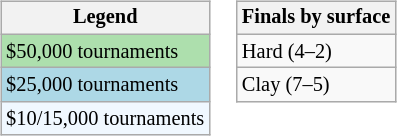<table>
<tr valign=top>
<td><br><table class=wikitable style="font-size:85%">
<tr>
<th>Legend</th>
</tr>
<tr style="background:#addfad;">
<td>$50,000 tournaments</td>
</tr>
<tr style="background:lightblue;">
<td>$25,000 tournaments</td>
</tr>
<tr style="background:#f0f8ff;">
<td>$10/15,000 tournaments</td>
</tr>
</table>
</td>
<td><br><table class=wikitable style="font-size:85%">
<tr>
<th>Finals by surface</th>
</tr>
<tr>
<td>Hard (4–2)</td>
</tr>
<tr>
<td>Clay (7–5)</td>
</tr>
</table>
</td>
</tr>
</table>
